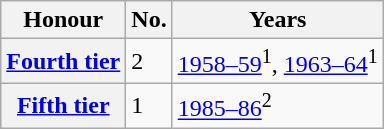<table class="wikitable plainrowheaders">
<tr>
<th scope=col>Honour</th>
<th scope=col>No.</th>
<th scope=col>Years</th>
</tr>
<tr>
<th scope=row><a href='#'>Fourth tier</a></th>
<td>2</td>
<td><a href='#'>1958–59</a><sup>1</sup>, <a href='#'>1963–64</a><sup>1</sup></td>
</tr>
<tr>
<th scope=row><a href='#'>Fifth tier</a></th>
<td>1</td>
<td><a href='#'>1985–86</a><sup>2</sup></td>
</tr>
</table>
